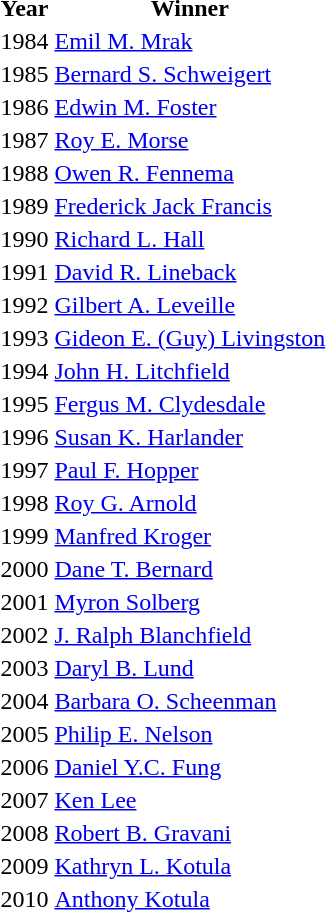<table>
<tr>
<th>Year</th>
<th>Winner</th>
</tr>
<tr>
<td>1984</td>
<td><a href='#'>Emil M. Mrak</a></td>
</tr>
<tr>
<td>1985</td>
<td><a href='#'>Bernard S. Schweigert</a></td>
</tr>
<tr>
<td>1986</td>
<td><a href='#'>Edwin M. Foster</a></td>
</tr>
<tr>
<td>1987</td>
<td><a href='#'>Roy E. Morse</a></td>
</tr>
<tr>
<td>1988</td>
<td><a href='#'>Owen R. Fennema</a></td>
</tr>
<tr>
<td>1989</td>
<td><a href='#'>Frederick Jack Francis</a></td>
</tr>
<tr>
<td>1990</td>
<td><a href='#'>Richard L. Hall</a></td>
</tr>
<tr>
<td>1991</td>
<td><a href='#'>David R. Lineback</a></td>
</tr>
<tr>
<td>1992</td>
<td><a href='#'>Gilbert A. Leveille</a></td>
</tr>
<tr>
<td>1993</td>
<td><a href='#'>Gideon E. (Guy) Livingston</a></td>
</tr>
<tr>
<td>1994</td>
<td><a href='#'>John H. Litchfield</a></td>
</tr>
<tr>
<td>1995</td>
<td><a href='#'>Fergus M. Clydesdale</a></td>
</tr>
<tr>
<td>1996</td>
<td><a href='#'>Susan K. Harlander</a></td>
</tr>
<tr>
<td>1997</td>
<td><a href='#'>Paul F. Hopper</a></td>
</tr>
<tr>
<td>1998</td>
<td><a href='#'>Roy G. Arnold</a></td>
</tr>
<tr>
<td>1999</td>
<td><a href='#'>Manfred Kroger</a></td>
</tr>
<tr>
<td>2000</td>
<td><a href='#'>Dane T. Bernard</a></td>
</tr>
<tr>
<td>2001</td>
<td><a href='#'>Myron Solberg</a></td>
</tr>
<tr>
<td>2002</td>
<td><a href='#'>J. Ralph Blanchfield</a></td>
</tr>
<tr>
<td>2003</td>
<td><a href='#'>Daryl B. Lund</a></td>
</tr>
<tr>
<td>2004</td>
<td><a href='#'>Barbara O. Scheenman</a></td>
</tr>
<tr>
<td>2005</td>
<td><a href='#'>Philip E. Nelson</a></td>
</tr>
<tr>
<td>2006</td>
<td><a href='#'>Daniel Y.C. Fung</a></td>
</tr>
<tr>
<td>2007</td>
<td><a href='#'>Ken Lee</a></td>
</tr>
<tr>
<td>2008</td>
<td><a href='#'>Robert B. Gravani</a></td>
</tr>
<tr>
<td>2009</td>
<td><a href='#'>Kathryn L. Kotula</a></td>
</tr>
<tr>
<td>2010</td>
<td><a href='#'>Anthony Kotula</a></td>
</tr>
</table>
